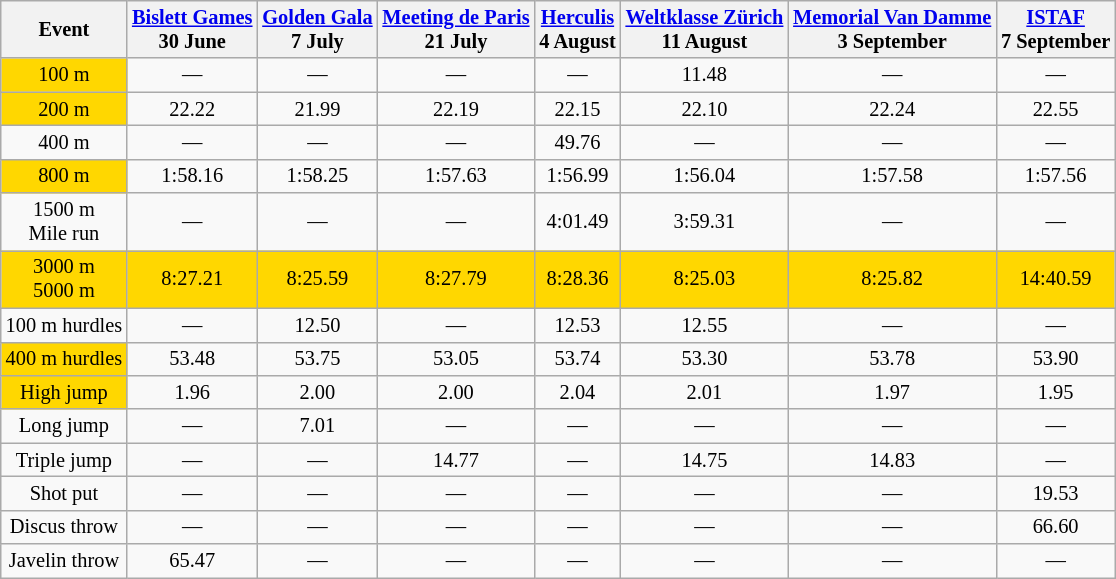<table class="wikitable" style="text-align: center; font-size: 85%; border">
<tr>
<th>Event</th>
<th><a href='#'>Bislett Games</a> <br>30 June</th>
<th><a href='#'>Golden Gala</a> <br>7 July</th>
<th><a href='#'>Meeting de Paris</a> <br>21 July</th>
<th><a href='#'>Herculis</a> <br>4 August</th>
<th><a href='#'>Weltklasse Zürich</a> <br>11 August</th>
<th><a href='#'>Memorial Van Damme</a> <br>3 September</th>
<th><a href='#'>ISTAF</a> <br>7 September</th>
</tr>
<tr>
<td bgcolor=gold>100 m</td>
<td>—</td>
<td>—</td>
<td>—</td>
<td>—</td>
<td> 11.48</td>
<td>—</td>
<td>—</td>
</tr>
<tr>
<td bgcolor=gold>200 m</td>
<td> 22.22</td>
<td> 21.99</td>
<td> 22.19</td>
<td> 22.15</td>
<td> 22.10</td>
<td> 22.24</td>
<td> 22.55</td>
</tr>
<tr>
<td>400 m</td>
<td>—</td>
<td>—</td>
<td>—</td>
<td> 49.76</td>
<td>—</td>
<td>—</td>
<td>—</td>
</tr>
<tr>
<td bgcolor=gold>800 m</td>
<td> 1:58.16</td>
<td> 1:58.25</td>
<td> 1:57.63</td>
<td> 1:56.99</td>
<td> 1:56.04</td>
<td> 1:57.58</td>
<td> 1:57.56</td>
</tr>
<tr>
<td>1500 m  <br> Mile run</td>
<td>—</td>
<td>—</td>
<td>—</td>
<td> 4:01.49</td>
<td> 3:59.31</td>
<td>—</td>
<td>—</td>
</tr>
<tr bgcolor=gold>
<td>3000 m <br> 5000 m</td>
<td> 8:27.21</td>
<td> 8:25.59</td>
<td> 8:27.79</td>
<td> 8:28.36</td>
<td> 8:25.03</td>
<td> 8:25.82</td>
<td> 14:40.59</td>
</tr>
<tr>
<td>100 m hurdles</td>
<td>—</td>
<td> 12.50</td>
<td>—</td>
<td> 12.53</td>
<td> 12.55</td>
<td>—</td>
<td>—</td>
</tr>
<tr>
<td bgcolor=gold>400 m hurdles</td>
<td> 53.48</td>
<td> 53.75</td>
<td> 53.05</td>
<td> 53.74</td>
<td> 53.30</td>
<td> 53.78</td>
<td> 53.90</td>
</tr>
<tr>
<td bgcolor=gold>High jump</td>
<td> 1.96</td>
<td> 2.00</td>
<td> 2.00</td>
<td> 2.04</td>
<td> 2.01</td>
<td> 1.97</td>
<td> 1.95</td>
</tr>
<tr>
<td>Long jump</td>
<td>—</td>
<td> 7.01</td>
<td>—</td>
<td>—</td>
<td>—</td>
<td>—</td>
<td>—</td>
</tr>
<tr>
<td>Triple jump</td>
<td>—</td>
<td>—</td>
<td> 14.77</td>
<td>—</td>
<td> 14.75</td>
<td> 14.83</td>
<td>—</td>
</tr>
<tr>
<td>Shot put</td>
<td>—</td>
<td>—</td>
<td>—</td>
<td>—</td>
<td>—</td>
<td>—</td>
<td> 19.53</td>
</tr>
<tr>
<td>Discus throw</td>
<td>—</td>
<td>—</td>
<td>—</td>
<td>—</td>
<td>—</td>
<td>—</td>
<td> 66.60</td>
</tr>
<tr>
<td>Javelin throw</td>
<td> 65.47</td>
<td>—</td>
<td>—</td>
<td>—</td>
<td>—</td>
<td>—</td>
<td>—</td>
</tr>
</table>
